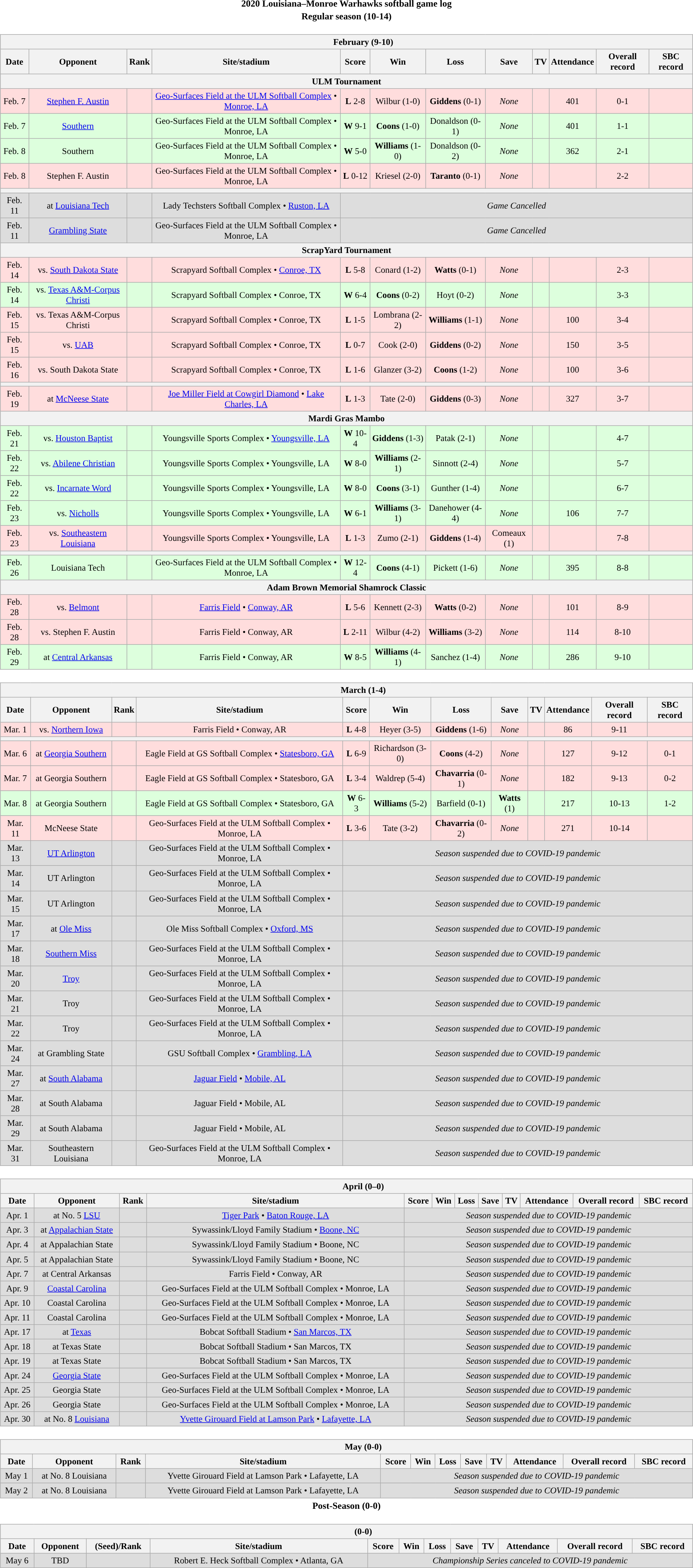<table class="toccolours" width=95% style="clear:both; margin:1.5em auto; text-align:center;">
<tr>
<th colspan=2>2020 Louisiana–Monroe Warhawks softball game log</th>
</tr>
<tr>
<th colspan=2>Regular season (10-14)</th>
</tr>
<tr valign="top">
<td><br><table class="wikitable collapsible" style="margin:auto; width:100%; text-align:center; font-size:95%">
<tr>
<th colspan=12 style="padding-left:4em;">February (9-10)</th>
</tr>
<tr>
<th>Date</th>
<th>Opponent</th>
<th>Rank</th>
<th>Site/stadium</th>
<th>Score</th>
<th>Win</th>
<th>Loss</th>
<th>Save</th>
<th>TV</th>
<th>Attendance</th>
<th>Overall record</th>
<th>SBC record</th>
</tr>
<tr>
<th colspan=12>ULM Tournament</th>
</tr>
<tr align="center" bgcolor=#ffdddd>
<td>Feb. 7</td>
<td><a href='#'>Stephen F. Austin</a></td>
<td></td>
<td><a href='#'>Geo-Surfaces Field at the ULM Softball Complex</a> • <a href='#'>Monroe, LA</a></td>
<td><strong>L</strong> 2-8</td>
<td>Wilbur (1-0)</td>
<td><strong>Giddens</strong> (0-1)</td>
<td><em>None</em></td>
<td></td>
<td>401</td>
<td>0-1</td>
<td></td>
</tr>
<tr align="center" bgcolor=#ddffdd>
<td>Feb. 7</td>
<td><a href='#'>Southern</a></td>
<td></td>
<td>Geo-Surfaces Field at the ULM Softball Complex • Monroe, LA</td>
<td><strong>W</strong> 9-1</td>
<td><strong>Coons</strong> (1-0)</td>
<td>Donaldson (0-1)</td>
<td><em>None</em></td>
<td></td>
<td>401</td>
<td>1-1</td>
<td></td>
</tr>
<tr align="center" bgcolor=#ddffdd>
<td>Feb. 8</td>
<td>Southern</td>
<td></td>
<td>Geo-Surfaces Field at the ULM Softball Complex • Monroe, LA</td>
<td><strong>W</strong> 5-0</td>
<td><strong>Williams</strong> (1-0)</td>
<td>Donaldson (0-2)</td>
<td><em>None</em></td>
<td></td>
<td>362</td>
<td>2-1</td>
<td></td>
</tr>
<tr align="center" bgcolor=#ffdddd>
<td>Feb. 8</td>
<td>Stephen F. Austin</td>
<td></td>
<td>Geo-Surfaces Field at the ULM Softball Complex • Monroe, LA</td>
<td><strong>L</strong> 0-12</td>
<td>Kriesel (2-0)</td>
<td><strong>Taranto</strong> (0-1)</td>
<td><em>None</em></td>
<td></td>
<td></td>
<td>2-2</td>
<td></td>
</tr>
<tr>
<th colspan=12></th>
</tr>
<tr align="center" bgcolor=#dddddd>
<td>Feb. 11</td>
<td>at <a href='#'>Louisiana Tech</a></td>
<td></td>
<td>Lady Techsters Softball Complex • <a href='#'>Ruston, LA</a></td>
<td colspan=8><em>Game Cancelled</em></td>
</tr>
<tr align="center" bgcolor=#dddddd>
<td>Feb. 11</td>
<td><a href='#'>Grambling State</a></td>
<td></td>
<td>Geo-Surfaces Field at the ULM Softball Complex • Monroe, LA</td>
<td colspan=8><em>Game Cancelled</em></td>
</tr>
<tr>
<th colspan=12>ScrapYard Tournament</th>
</tr>
<tr align="center" bgcolor=#ffdddd>
<td>Feb. 14</td>
<td>vs. <a href='#'>South Dakota State</a></td>
<td></td>
<td>Scrapyard Softball Complex • <a href='#'>Conroe, TX</a></td>
<td><strong>L</strong> 5-8</td>
<td>Conard (1-2)</td>
<td><strong>Watts</strong> (0-1)</td>
<td><em>None</em></td>
<td></td>
<td></td>
<td>2-3</td>
<td></td>
</tr>
<tr align="center" bgcolor=#ddffdd>
<td>Feb. 14</td>
<td>vs. <a href='#'>Texas A&M-Corpus Christi</a></td>
<td></td>
<td>Scrapyard Softball Complex • Conroe, TX</td>
<td><strong>W</strong> 6-4</td>
<td><strong>Coons</strong> (0-2)</td>
<td>Hoyt (0-2)</td>
<td><em>None</em></td>
<td></td>
<td></td>
<td>3-3</td>
<td></td>
</tr>
<tr align="center" bgcolor=#ffdddd>
<td>Feb. 15</td>
<td>vs. Texas A&M-Corpus Christi</td>
<td></td>
<td>Scrapyard Softball Complex • Conroe, TX</td>
<td><strong>L</strong> 1-5</td>
<td>Lombrana (2-2)</td>
<td><strong>Williams</strong> (1-1)</td>
<td><em>None</em></td>
<td></td>
<td>100</td>
<td>3-4</td>
<td></td>
</tr>
<tr align="center" bgcolor=#ffdddd>
<td>Feb. 15</td>
<td>vs. <a href='#'>UAB</a></td>
<td></td>
<td>Scrapyard Softball Complex • Conroe, TX</td>
<td><strong>L</strong> 0-7</td>
<td>Cook (2-0)</td>
<td><strong>Giddens</strong> (0-2)</td>
<td><em>None</em></td>
<td></td>
<td>150</td>
<td>3-5</td>
<td></td>
</tr>
<tr align="center" bgcolor=#ffdddd>
<td>Feb. 16</td>
<td>vs. South Dakota State</td>
<td></td>
<td>Scrapyard Softball Complex • Conroe, TX</td>
<td><strong>L</strong> 1-6</td>
<td>Glanzer (3-2)</td>
<td><strong>Coons</strong> (1-2)</td>
<td><em>None</em></td>
<td></td>
<td>100</td>
<td>3-6</td>
<td></td>
</tr>
<tr>
<th colspan=12></th>
</tr>
<tr align="center" bgcolor=#ffdddd>
<td>Feb. 19</td>
<td>at <a href='#'>McNeese State</a></td>
<td></td>
<td><a href='#'>Joe Miller Field at Cowgirl Diamond</a> • <a href='#'>Lake Charles, LA</a></td>
<td><strong>L</strong> 1-3</td>
<td>Tate (2-0)</td>
<td><strong>Giddens</strong> (0-3)</td>
<td><em>None</em></td>
<td></td>
<td>327</td>
<td>3-7</td>
<td></td>
</tr>
<tr>
<th colspan=12>Mardi Gras Mambo</th>
</tr>
<tr align="center" bgcolor=#ddffdd>
<td>Feb. 21</td>
<td>vs. <a href='#'>Houston Baptist</a></td>
<td></td>
<td>Youngsville Sports Complex • <a href='#'>Youngsville, LA</a></td>
<td><strong>W</strong> 10-4</td>
<td><strong>Giddens</strong> (1-3)</td>
<td>Patak (2-1)</td>
<td><em>None</em></td>
<td></td>
<td></td>
<td>4-7</td>
<td></td>
</tr>
<tr align="center" bgcolor=#ddffdd>
<td>Feb. 22</td>
<td>vs. <a href='#'>Abilene Christian</a></td>
<td></td>
<td>Youngsville Sports Complex • Youngsville, LA</td>
<td><strong>W</strong> 8-0</td>
<td><strong>Williams</strong> (2-1)</td>
<td>Sinnott (2-4)</td>
<td><em>None</em></td>
<td></td>
<td></td>
<td>5-7</td>
<td></td>
</tr>
<tr align="center" bgcolor=#ddffdd>
<td>Feb. 22</td>
<td>vs. <a href='#'>Incarnate Word</a></td>
<td></td>
<td>Youngsville Sports Complex • Youngsville, LA</td>
<td><strong>W</strong> 8-0</td>
<td><strong>Coons</strong> (3-1)</td>
<td>Gunther (1-4)</td>
<td><em>None</em></td>
<td></td>
<td></td>
<td>6-7</td>
<td></td>
</tr>
<tr align="center" bgcolor=#ddffdd>
<td>Feb. 23</td>
<td>vs. <a href='#'>Nicholls</a></td>
<td></td>
<td>Youngsville Sports Complex • Youngsville, LA</td>
<td><strong>W</strong> 6-1</td>
<td><strong>Williams</strong> (3-1)</td>
<td>Danehower (4-4)</td>
<td><em>None</em></td>
<td></td>
<td>106</td>
<td>7-7</td>
<td></td>
</tr>
<tr align="center" bgcolor=#ffdddd>
<td>Feb. 23</td>
<td>vs. <a href='#'>Southeastern Louisiana</a></td>
<td></td>
<td>Youngsville Sports Complex • Youngsville, LA</td>
<td><strong>L</strong> 1-3</td>
<td>Zumo (2-1)</td>
<td><strong>Giddens</strong> (1-4)</td>
<td>Comeaux (1)</td>
<td></td>
<td></td>
<td>7-8</td>
<td></td>
</tr>
<tr>
<th colspan=12></th>
</tr>
<tr align="center" bgcolor=#ddffdd>
<td>Feb. 26</td>
<td>Louisiana Tech</td>
<td></td>
<td>Geo-Surfaces Field at the ULM Softball Complex • Monroe, LA</td>
<td><strong>W</strong> 12-4</td>
<td><strong>Coons</strong> (4-1)</td>
<td>Pickett (1-6)</td>
<td><em>None</em></td>
<td></td>
<td>395</td>
<td>8-8</td>
<td></td>
</tr>
<tr>
<th colspan=12>Adam Brown Memorial Shamrock Classic</th>
</tr>
<tr align="center" bgcolor=#ffdddd>
<td>Feb. 28</td>
<td>vs. <a href='#'>Belmont</a></td>
<td></td>
<td><a href='#'>Farris Field</a> • <a href='#'>Conway, AR</a></td>
<td><strong>L</strong> 5-6</td>
<td>Kennett (2-3)</td>
<td><strong>Watts</strong> (0-2)</td>
<td><em>None</em></td>
<td></td>
<td>101</td>
<td>8-9</td>
<td></td>
</tr>
<tr align="center" bgcolor=#ffdddd>
<td>Feb. 28</td>
<td>vs. Stephen F. Austin</td>
<td></td>
<td>Farris Field • Conway, AR</td>
<td><strong>L</strong> 2-11</td>
<td>Wilbur (4-2)</td>
<td><strong>Williams</strong> (3-2)</td>
<td><em>None</em></td>
<td></td>
<td>114</td>
<td>8-10</td>
<td></td>
</tr>
<tr align="center" bgcolor=#ddffdd>
<td>Feb. 29</td>
<td>at <a href='#'>Central Arkansas</a></td>
<td></td>
<td>Farris Field • Conway, AR</td>
<td><strong>W</strong> 8-5</td>
<td><strong>Williams</strong> (4-1)</td>
<td>Sanchez (1-4)</td>
<td><em>None</em></td>
<td></td>
<td>286</td>
<td>9-10</td>
<td></td>
</tr>
</table>
</td>
</tr>
<tr>
<td><br><table class="wikitable collapsible " style="margin:auto; width:100%; text-align:center; font-size:95%">
<tr>
<th colspan=12 style="padding-left:4em;">March (1-4)</th>
</tr>
<tr>
<th>Date</th>
<th>Opponent</th>
<th>Rank</th>
<th>Site/stadium</th>
<th>Score</th>
<th>Win</th>
<th>Loss</th>
<th>Save</th>
<th>TV</th>
<th>Attendance</th>
<th>Overall record</th>
<th>SBC record</th>
</tr>
<tr align="center" bgcolor=#ffdddd>
<td>Mar. 1</td>
<td>vs. <a href='#'>Northern Iowa</a></td>
<td></td>
<td>Farris Field • Conway, AR</td>
<td><strong>L</strong> 4-8</td>
<td>Heyer (3-5)</td>
<td><strong>Giddens</strong> (1-6)</td>
<td><em>None</em></td>
<td></td>
<td>86</td>
<td>9-11</td>
<td></td>
</tr>
<tr>
<th colspan=12></th>
</tr>
<tr align="center" bgcolor=#ffdddd>
<td>Mar. 6</td>
<td>at <a href='#'>Georgia Southern</a></td>
<td></td>
<td>Eagle Field at GS Softball Complex • <a href='#'>Statesboro, GA</a></td>
<td><strong>L</strong> 6-9</td>
<td>Richardson (3-0)</td>
<td><strong>Coons</strong> (4-2)</td>
<td><em>None</em></td>
<td></td>
<td>127</td>
<td>9-12</td>
<td>0-1</td>
</tr>
<tr align="center" bgcolor=#ffdddd>
<td>Mar. 7</td>
<td>at Georgia Southern</td>
<td></td>
<td>Eagle Field at GS Softball Complex • Statesboro, GA</td>
<td><strong>L</strong> 3-4</td>
<td>Waldrep (5-4)</td>
<td><strong>Chavarria</strong> (0-1)</td>
<td><em>None</em></td>
<td></td>
<td>182</td>
<td>9-13</td>
<td>0-2</td>
</tr>
<tr align="center" bgcolor=#ddffdd>
<td>Mar. 8</td>
<td>at Georgia Southern</td>
<td></td>
<td>Eagle Field at GS Softball Complex • Statesboro, GA</td>
<td><strong>W</strong> 6-3</td>
<td><strong>Williams</strong> (5-2)</td>
<td>Barfield (0-1)</td>
<td><strong>Watts</strong> (1)</td>
<td></td>
<td>217</td>
<td>10-13</td>
<td>1-2</td>
</tr>
<tr align="center" bgcolor=#ffdddd>
<td>Mar. 11</td>
<td>McNeese State</td>
<td></td>
<td>Geo-Surfaces Field at the ULM Softball Complex • Monroe, LA</td>
<td><strong>L</strong> 3-6</td>
<td>Tate (3-2)</td>
<td><strong>Chavarria</strong> (0-2)</td>
<td><em>None</em></td>
<td></td>
<td>271</td>
<td>10-14</td>
<td></td>
</tr>
<tr align="center" bgcolor=#dddddd>
<td>Mar. 13</td>
<td><a href='#'>UT Arlington</a></td>
<td></td>
<td>Geo-Surfaces Field at the ULM Softball Complex • Monroe, LA</td>
<td colspan=8><em>Season suspended due to COVID-19 pandemic</em></td>
</tr>
<tr align="center" bgcolor=#dddddd>
<td>Mar. 14</td>
<td>UT Arlington</td>
<td></td>
<td>Geo-Surfaces Field at the ULM Softball Complex • Monroe, LA</td>
<td colspan=8><em>Season suspended due to COVID-19 pandemic</em></td>
</tr>
<tr align="center" bgcolor=#dddddd>
<td>Mar. 15</td>
<td>UT Arlington</td>
<td></td>
<td>Geo-Surfaces Field at the ULM Softball Complex • Monroe, LA</td>
<td colspan=8><em>Season suspended due to COVID-19 pandemic</em></td>
</tr>
<tr align="center" bgcolor=#dddddd>
<td>Mar. 17</td>
<td>at <a href='#'>Ole Miss</a></td>
<td></td>
<td>Ole Miss Softball Complex • <a href='#'>Oxford, MS</a></td>
<td colspan=8><em>Season suspended due to COVID-19 pandemic</em></td>
</tr>
<tr align="center" bgcolor=#dddddd>
<td>Mar. 18</td>
<td><a href='#'>Southern Miss</a></td>
<td></td>
<td>Geo-Surfaces Field at the ULM Softball Complex • Monroe, LA</td>
<td colspan=8><em>Season suspended due to COVID-19 pandemic</em></td>
</tr>
<tr align="center" bgcolor=#dddddd>
<td>Mar. 20</td>
<td><a href='#'>Troy</a></td>
<td></td>
<td>Geo-Surfaces Field at the ULM Softball Complex • Monroe, LA</td>
<td colspan=8><em>Season suspended due to COVID-19 pandemic</em></td>
</tr>
<tr align="center" bgcolor=#dddddd>
<td>Mar. 21</td>
<td>Troy</td>
<td></td>
<td>Geo-Surfaces Field at the ULM Softball Complex • Monroe, LA</td>
<td colspan=8><em>Season suspended due to COVID-19 pandemic</em></td>
</tr>
<tr align="center" bgcolor=#dddddd>
<td>Mar. 22</td>
<td>Troy</td>
<td></td>
<td>Geo-Surfaces Field at the ULM Softball Complex • Monroe, LA</td>
<td colspan=8><em>Season suspended due to COVID-19 pandemic</em></td>
</tr>
<tr align="center" bgcolor=#dddddd>
<td>Mar. 24</td>
<td>at Grambling State</td>
<td></td>
<td>GSU Softball Complex • <a href='#'>Grambling, LA</a></td>
<td colspan=8><em>Season suspended due to COVID-19 pandemic</em></td>
</tr>
<tr align="center" bgcolor=#dddddd>
<td>Mar. 27</td>
<td>at <a href='#'>South Alabama</a></td>
<td></td>
<td><a href='#'>Jaguar Field</a> • <a href='#'>Mobile, AL</a></td>
<td colspan=8><em>Season suspended due to COVID-19 pandemic</em></td>
</tr>
<tr align="center" bgcolor=#dddddd>
<td>Mar. 28</td>
<td>at South Alabama</td>
<td></td>
<td>Jaguar Field • Mobile, AL</td>
<td colspan=8><em>Season suspended due to COVID-19 pandemic</em></td>
</tr>
<tr align="center" bgcolor=#dddddd>
<td>Mar. 29</td>
<td>at South Alabama</td>
<td></td>
<td>Jaguar Field • Mobile, AL</td>
<td colspan=8><em>Season suspended due to COVID-19 pandemic</em></td>
</tr>
<tr align="center" bgcolor=#dddddd>
<td>Mar. 31</td>
<td>Southeastern Louisiana</td>
<td></td>
<td>Geo-Surfaces Field at the ULM Softball Complex • Monroe, LA</td>
<td colspan=8><em>Season suspended due to COVID-19 pandemic</em></td>
</tr>
</table>
</td>
</tr>
<tr>
<td><br><table class="wikitable collapsible " style="margin:auto; width:100%; text-align:center; font-size:95%">
<tr>
<th colspan=12 style="padding-left:4em;">April (0–0)</th>
</tr>
<tr>
<th>Date</th>
<th>Opponent</th>
<th>Rank</th>
<th>Site/stadium</th>
<th>Score</th>
<th>Win</th>
<th>Loss</th>
<th>Save</th>
<th>TV</th>
<th>Attendance</th>
<th>Overall record</th>
<th>SBC record</th>
</tr>
<tr align="center" bgcolor=#dddddd>
<td>Apr. 1</td>
<td>at No. 5 <a href='#'>LSU</a></td>
<td></td>
<td><a href='#'>Tiger Park</a> • <a href='#'>Baton Rouge, LA</a></td>
<td colspan=8><em>Season suspended due to COVID-19 pandemic</em></td>
</tr>
<tr align="center" bgcolor=#dddddd>
<td>Apr. 3</td>
<td>at <a href='#'>Appalachian State</a></td>
<td></td>
<td>Sywassink/Lloyd Family Stadium • <a href='#'>Boone, NC</a></td>
<td colspan=8><em>Season suspended due to COVID-19 pandemic</em></td>
</tr>
<tr align="center" bgcolor=#dddddd>
<td>Apr. 4</td>
<td>at Appalachian State</td>
<td></td>
<td>Sywassink/Lloyd Family Stadium • Boone, NC</td>
<td colspan=8><em>Season suspended due to COVID-19 pandemic</em></td>
</tr>
<tr align="center" bgcolor=#dddddd>
<td>Apr. 5</td>
<td>at Appalachian State</td>
<td></td>
<td>Sywassink/Lloyd Family Stadium • Boone, NC</td>
<td colspan=8><em>Season suspended due to COVID-19 pandemic</em></td>
</tr>
<tr align="center" bgcolor=#dddddd>
<td>Apr. 7</td>
<td>at Central Arkansas</td>
<td></td>
<td>Farris Field • Conway, AR</td>
<td colspan=8><em>Season suspended due to COVID-19 pandemic</em></td>
</tr>
<tr align="center" bgcolor=#dddddd>
<td>Apr. 9</td>
<td><a href='#'>Coastal Carolina</a></td>
<td></td>
<td>Geo-Surfaces Field at the ULM Softball Complex • Monroe, LA</td>
<td colspan=8><em>Season suspended due to COVID-19 pandemic</em></td>
</tr>
<tr align="center" bgcolor=#dddddd>
<td>Apr. 10</td>
<td>Coastal Carolina</td>
<td></td>
<td>Geo-Surfaces Field at the ULM Softball Complex • Monroe, LA</td>
<td colspan=8><em>Season suspended due to COVID-19 pandemic</em></td>
</tr>
<tr align="center" bgcolor=#dddddd>
<td>Apr. 11</td>
<td>Coastal Carolina</td>
<td></td>
<td>Geo-Surfaces Field at the ULM Softball Complex • Monroe, LA</td>
<td colspan=8><em>Season suspended due to COVID-19 pandemic</em></td>
</tr>
<tr align="center" bgcolor=#dddddd>
<td>Apr. 17</td>
<td>at <a href='#'>Texas</a></td>
<td></td>
<td>Bobcat Softball Stadium • <a href='#'>San Marcos, TX</a></td>
<td colspan=8><em>Season suspended due to COVID-19 pandemic</em></td>
</tr>
<tr align="center" bgcolor=#dddddd>
<td>Apr. 18</td>
<td>at Texas State</td>
<td></td>
<td>Bobcat Softball Stadium • San Marcos, TX</td>
<td colspan=8><em>Season suspended due to COVID-19 pandemic</em></td>
</tr>
<tr align="center" bgcolor=#dddddd>
<td>Apr. 19</td>
<td>at Texas State</td>
<td></td>
<td>Bobcat Softball Stadium • San Marcos, TX</td>
<td colspan=8><em>Season suspended due to COVID-19 pandemic</em></td>
</tr>
<tr align="center" bgcolor=#dddddd>
<td>Apr. 24</td>
<td><a href='#'>Georgia State</a></td>
<td></td>
<td>Geo-Surfaces Field at the ULM Softball Complex • Monroe, LA</td>
<td colspan=8><em>Season suspended due to COVID-19 pandemic</em></td>
</tr>
<tr align="center" bgcolor=#dddddd>
<td>Apr. 25</td>
<td>Georgia State</td>
<td></td>
<td>Geo-Surfaces Field at the ULM Softball Complex • Monroe, LA</td>
<td colspan=8><em>Season suspended due to COVID-19 pandemic</em></td>
</tr>
<tr align="center" bgcolor=#dddddd>
<td>Apr. 26</td>
<td>Georgia State</td>
<td></td>
<td>Geo-Surfaces Field at the ULM Softball Complex • Monroe, LA</td>
<td colspan=8><em>Season suspended due to COVID-19 pandemic</em></td>
</tr>
<tr align="center" bgcolor=#dddddd>
<td>Apr. 30</td>
<td>at No. 8 <a href='#'>Louisiana</a></td>
<td></td>
<td><a href='#'>Yvette Girouard Field at Lamson Park</a> • <a href='#'>Lafayette, LA</a></td>
<td colspan=8><em>Season suspended due to COVID-19 pandemic</em></td>
</tr>
</table>
</td>
</tr>
<tr>
<td><br><table class="wikitable collapsible " style="margin:auto; width:100%; text-align:center; font-size:95%">
<tr>
<th colspan=12 style="padding-left:4em;">May (0-0)</th>
</tr>
<tr>
<th>Date</th>
<th>Opponent</th>
<th>Rank</th>
<th>Site/stadium</th>
<th>Score</th>
<th>Win</th>
<th>Loss</th>
<th>Save</th>
<th>TV</th>
<th>Attendance</th>
<th>Overall record</th>
<th>SBC record</th>
</tr>
<tr align="center" bgcolor=#dddddd>
<td>May 1</td>
<td>at No. 8 Louisiana</td>
<td></td>
<td>Yvette Girouard Field at Lamson Park • Lafayette, LA</td>
<td colspan=8><em>Season suspended due to COVID-19 pandemic</em></td>
</tr>
<tr align="center" bgcolor=#dddddd>
<td>May 2</td>
<td>at No. 8 Louisiana</td>
<td></td>
<td>Yvette Girouard Field at Lamson Park • Lafayette, LA</td>
<td colspan=8><em>Season suspended due to COVID-19 pandemic</em></td>
</tr>
</table>
</td>
</tr>
<tr>
<th colspan=2>Post-Season (0-0)</th>
</tr>
<tr>
<td><br><table class="wikitable collapsible" style="margin:auto; width:100%; text-align:center; font-size:95%">
<tr>
<th colspan=12 style="padding-left:4em;"> (0-0)</th>
</tr>
<tr>
<th>Date</th>
<th>Opponent</th>
<th>(Seed)/Rank</th>
<th>Site/stadium</th>
<th>Score</th>
<th>Win</th>
<th>Loss</th>
<th>Save</th>
<th>TV</th>
<th>Attendance</th>
<th>Overall record</th>
<th>SBC record</th>
</tr>
<tr align="center" bgcolor=#dddddd>
<td>May 6</td>
<td>TBD</td>
<td></td>
<td>Robert E. Heck Softball Complex • Atlanta, GA</td>
<td colspan=8><em>Championship Series canceled to COVID-19 pandemic</em></td>
</tr>
</table>
</td>
</tr>
</table>
